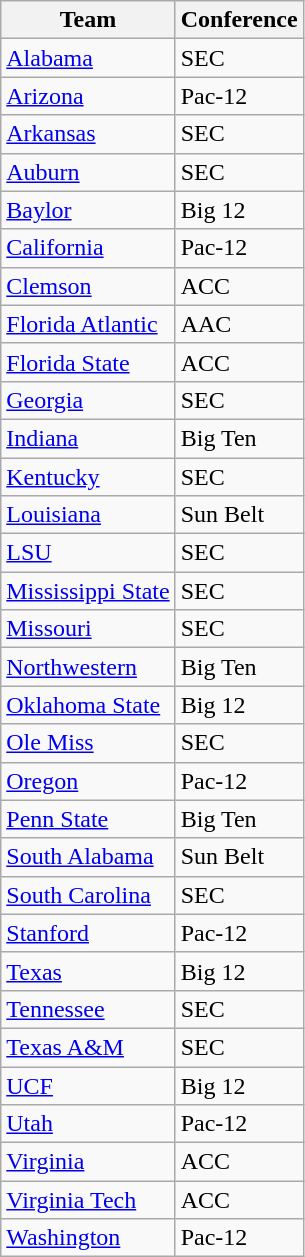<table class="wikitable sortable">
<tr>
<th>Team</th>
<th>Conference</th>
</tr>
<tr>
<td><a href='#'>Alabama</a></td>
<td>SEC</td>
</tr>
<tr>
<td><a href='#'>Arizona</a></td>
<td>Pac-12</td>
</tr>
<tr>
<td><a href='#'>Arkansas</a></td>
<td>SEC</td>
</tr>
<tr>
<td><a href='#'>Auburn</a></td>
<td>SEC</td>
</tr>
<tr>
<td><a href='#'>Baylor</a></td>
<td>Big 12</td>
</tr>
<tr>
<td><a href='#'>California</a></td>
<td>Pac-12</td>
</tr>
<tr>
<td><a href='#'>Clemson</a></td>
<td>ACC</td>
</tr>
<tr>
<td><a href='#'>Florida Atlantic</a></td>
<td>AAC</td>
</tr>
<tr>
<td><a href='#'>Florida State</a></td>
<td>ACC</td>
</tr>
<tr>
<td><a href='#'>Georgia</a></td>
<td>SEC</td>
</tr>
<tr>
<td><a href='#'>Indiana</a></td>
<td>Big Ten</td>
</tr>
<tr>
<td><a href='#'>Kentucky</a></td>
<td>SEC</td>
</tr>
<tr>
<td><a href='#'>Louisiana</a></td>
<td>Sun Belt</td>
</tr>
<tr>
<td><a href='#'>LSU</a></td>
<td>SEC</td>
</tr>
<tr>
<td><a href='#'>Mississippi State</a></td>
<td>SEC</td>
</tr>
<tr>
<td><a href='#'>Missouri</a></td>
<td>SEC</td>
</tr>
<tr>
<td><a href='#'>Northwestern</a></td>
<td>Big Ten</td>
</tr>
<tr>
<td><a href='#'>Oklahoma State</a></td>
<td>Big 12</td>
</tr>
<tr>
<td><a href='#'>Ole Miss</a></td>
<td>SEC</td>
</tr>
<tr>
<td><a href='#'>Oregon</a></td>
<td>Pac-12</td>
</tr>
<tr>
<td><a href='#'>Penn State</a></td>
<td>Big Ten</td>
</tr>
<tr>
<td><a href='#'>South Alabama</a></td>
<td>Sun Belt</td>
</tr>
<tr>
<td><a href='#'>South Carolina</a></td>
<td>SEC</td>
</tr>
<tr>
<td><a href='#'>Stanford</a></td>
<td>Pac-12</td>
</tr>
<tr>
<td><a href='#'>Texas</a></td>
<td>Big 12</td>
</tr>
<tr>
<td><a href='#'>Tennessee</a></td>
<td>SEC</td>
</tr>
<tr>
<td><a href='#'>Texas A&M</a></td>
<td>SEC</td>
</tr>
<tr>
<td><a href='#'>UCF</a></td>
<td>Big 12</td>
</tr>
<tr>
<td><a href='#'>Utah</a></td>
<td>Pac-12</td>
</tr>
<tr>
<td><a href='#'>Virginia</a></td>
<td>ACC</td>
</tr>
<tr>
<td><a href='#'>Virginia Tech</a></td>
<td>ACC</td>
</tr>
<tr>
<td><a href='#'>Washington</a></td>
<td>Pac-12</td>
</tr>
</table>
